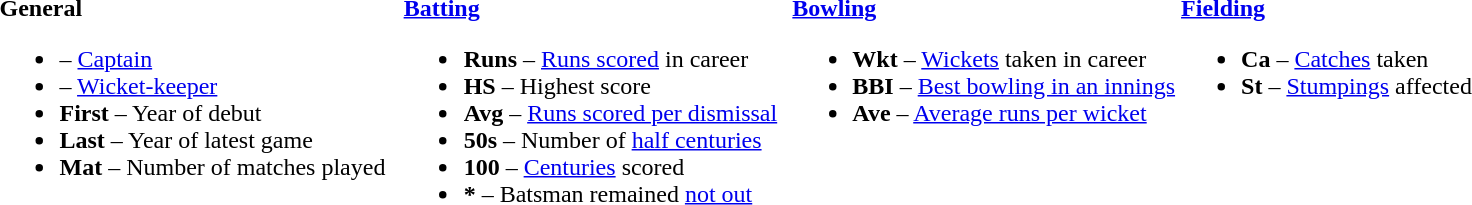<table>
<tr>
<td valign="top" style="width:26%"><br><strong>General</strong><ul><li> – <a href='#'>Captain</a></li><li> – <a href='#'>Wicket-keeper</a></li><li><strong>First</strong> – Year of debut</li><li><strong>Last</strong> – Year of latest game</li><li><strong>Mat</strong> – Number of matches played</li></ul></td>
<td valign="top" style="width:25%"><br><strong><a href='#'>Batting</a></strong><ul><li><strong>Runs</strong> – <a href='#'>Runs scored</a> in career</li><li><strong>HS</strong> – Highest score</li><li><strong>Avg</strong> – <a href='#'>Runs scored per dismissal</a></li><li><strong>50s</strong> – Number of <a href='#'>half centuries</a></li><li><strong>100</strong> – <a href='#'>Centuries</a> scored</li><li><strong>*</strong> – Batsman remained <a href='#'>not out</a></li></ul></td>
<td valign="top" style="width:25%"><br><strong><a href='#'>Bowling</a></strong><ul><li><strong>Wkt</strong> – <a href='#'>Wickets</a> taken in career</li><li><strong>BBI</strong> – <a href='#'>Best bowling in an innings</a></li><li><strong>Ave</strong> – <a href='#'>Average runs per wicket</a></li></ul></td>
<td valign="top" style="width:24%"><br><strong><a href='#'>Fielding</a></strong><ul><li><strong>Ca</strong> – <a href='#'>Catches</a> taken</li><li><strong>St</strong> – <a href='#'>Stumpings</a> affected</li></ul></td>
</tr>
</table>
